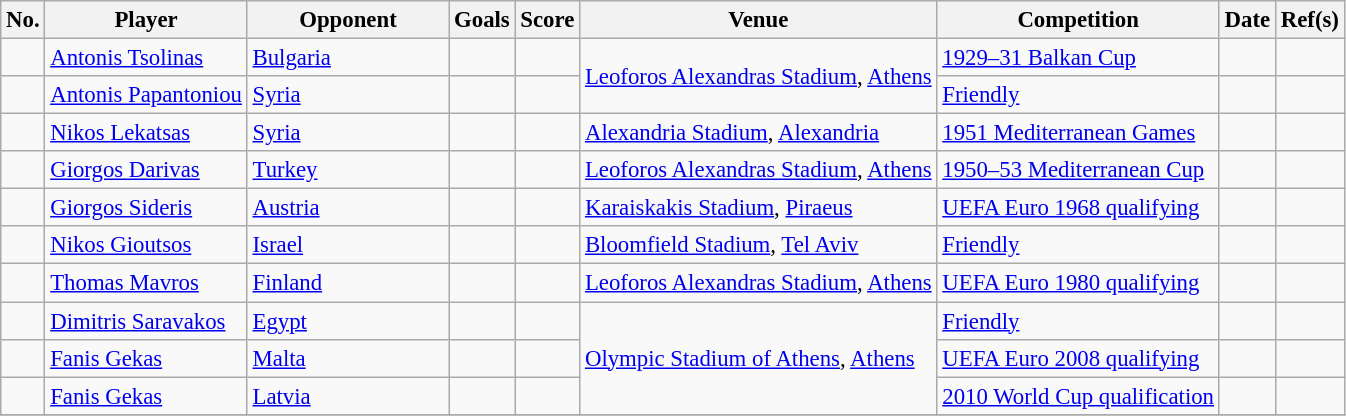<table class="wikitable sortable" style="font-size:95%;">
<tr>
<th>No.</th>
<th>Player</th>
<th width="15%">Opponent</th>
<th>Goals</th>
<th class="align:center">Score</th>
<th>Venue</th>
<th>Competition</th>
<th>Date</th>
<th class="unsortable">Ref(s)</th>
</tr>
<tr>
<td></td>
<td><a href='#'>Antonis Tsolinas</a></td>
<td> <a href='#'>Bulgaria</a></td>
<td></td>
<td data-sort-value="3"></td>
<td rowspan="2"><a href='#'>Leoforos Alexandras Stadium</a>, <a href='#'>Athens</a></td>
<td><a href='#'>1929–31 Balkan Cup</a></td>
<td></td>
<td></td>
</tr>
<tr>
<td></td>
<td><a href='#'>Antonis Papantoniou</a></td>
<td> <a href='#'>Syria</a></td>
<td></td>
<td data-sort-value="3"></td>
<td><a href='#'>Friendly</a></td>
<td></td>
<td></td>
</tr>
<tr>
<td></td>
<td><a href='#'>Nikos Lekatsas</a></td>
<td> <a href='#'>Syria</a></td>
<td></td>
<td data-sort-value="3"></td>
<td><a href='#'>Alexandria Stadium</a>, <a href='#'>Alexandria</a></td>
<td><a href='#'>1951 Mediterranean Games</a></td>
<td></td>
<td></td>
</tr>
<tr>
<td></td>
<td><a href='#'>Giorgos Darivas</a></td>
<td> <a href='#'>Turkey</a></td>
<td></td>
<td data-sort-value="3"></td>
<td><a href='#'>Leoforos Alexandras Stadium</a>, <a href='#'>Athens</a></td>
<td><a href='#'>1950–53 Mediterranean Cup</a></td>
<td></td>
<td></td>
</tr>
<tr>
<td></td>
<td><a href='#'>Giorgos Sideris</a></td>
<td> <a href='#'>Austria</a></td>
<td></td>
<td data-sort-value="3"></td>
<td><a href='#'>Karaiskakis Stadium</a>, <a href='#'>Piraeus</a></td>
<td><a href='#'>UEFA Euro 1968 qualifying</a></td>
<td></td>
<td></td>
</tr>
<tr>
<td></td>
<td><a href='#'>Nikos Gioutsos</a></td>
<td> <a href='#'>Israel</a></td>
<td></td>
<td data-sort-value="3"></td>
<td><a href='#'>Bloomfield Stadium</a>, <a href='#'>Tel Aviv</a></td>
<td><a href='#'>Friendly</a></td>
<td></td>
<td></td>
</tr>
<tr>
<td></td>
<td><a href='#'>Thomas Mavros</a></td>
<td> <a href='#'>Finland</a></td>
<td></td>
<td data-sort-value="3"></td>
<td><a href='#'>Leoforos Alexandras Stadium</a>, <a href='#'>Athens</a></td>
<td><a href='#'>UEFA Euro 1980 qualifying</a></td>
<td></td>
<td></td>
</tr>
<tr>
<td></td>
<td><a href='#'>Dimitris Saravakos</a></td>
<td> <a href='#'>Egypt</a></td>
<td></td>
<td data-sort-value="3"></td>
<td rowspan="3"><a href='#'>Olympic Stadium of Athens</a>, <a href='#'>Athens</a></td>
<td><a href='#'>Friendly</a></td>
<td></td>
<td></td>
</tr>
<tr>
<td></td>
<td><a href='#'>Fanis Gekas</a></td>
<td> <a href='#'>Malta</a></td>
<td></td>
<td data-sort-value="3"></td>
<td><a href='#'>UEFA Euro 2008 qualifying</a></td>
<td></td>
<td></td>
</tr>
<tr>
<td></td>
<td><a href='#'>Fanis Gekas</a></td>
<td> <a href='#'>Latvia</a></td>
<td></td>
<td data-sort-value="3"></td>
<td><a href='#'>2010 World Cup qualification</a></td>
<td></td>
<td></td>
</tr>
<tr>
</tr>
</table>
